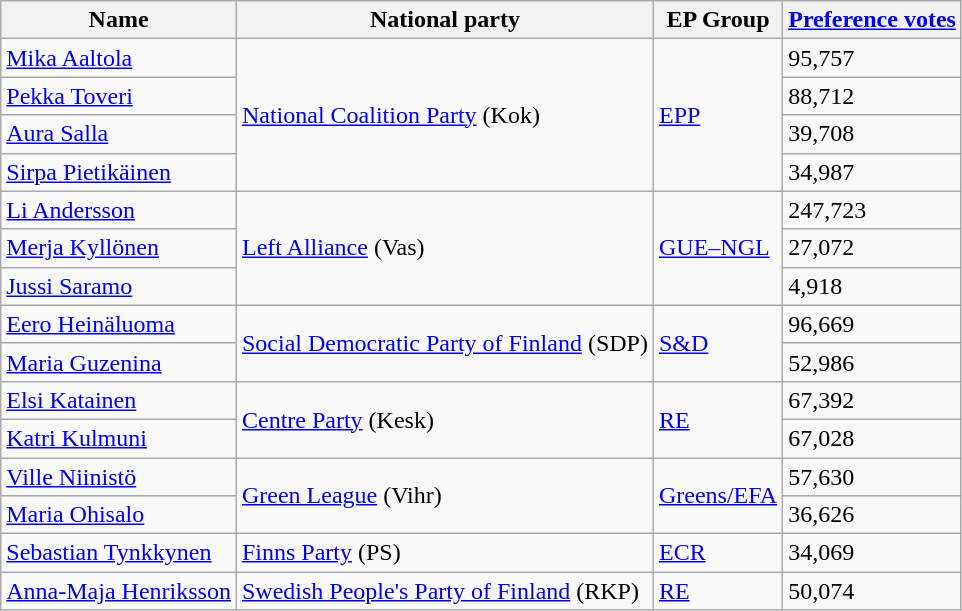<table class="sortable wikitable">
<tr>
<th>Name</th>
<th>National party</th>
<th>EP Group</th>
<th><a href='#'>Preference votes</a></th>
</tr>
<tr>
<td><a href='#'>Mika Aaltola</a></td>
<td rowspan="4"> <a href='#'>National Coalition Party</a> (Kok)</td>
<td rowspan="4"> <a href='#'>EPP</a></td>
<td>95,757</td>
</tr>
<tr>
<td><a href='#'>Pekka Toveri</a></td>
<td>88,712</td>
</tr>
<tr>
<td><a href='#'>Aura Salla</a></td>
<td>39,708</td>
</tr>
<tr>
<td><a href='#'>Sirpa Pietikäinen</a></td>
<td>34,987</td>
</tr>
<tr>
<td><a href='#'>Li Andersson</a></td>
<td rowspan="3"> <a href='#'>Left Alliance</a> (Vas)</td>
<td rowspan="3"> <a href='#'>GUE–NGL</a></td>
<td>247,723</td>
</tr>
<tr>
<td><a href='#'>Merja Kyllönen</a></td>
<td>27,072</td>
</tr>
<tr>
<td><a href='#'>Jussi Saramo</a></td>
<td>4,918</td>
</tr>
<tr>
<td><a href='#'>Eero Heinäluoma</a></td>
<td rowspan="2"> <a href='#'>Social Democratic Party of Finland</a> (SDP)</td>
<td rowspan="2"> <a href='#'>S&D</a></td>
<td>96,669</td>
</tr>
<tr>
<td><a href='#'>Maria Guzenina</a></td>
<td>52,986</td>
</tr>
<tr>
<td><a href='#'>Elsi Katainen</a></td>
<td rowspan="2"> <a href='#'>Centre Party</a> (Kesk)</td>
<td rowspan="2"> <a href='#'>RE</a></td>
<td>67,392</td>
</tr>
<tr>
<td><a href='#'>Katri Kulmuni</a></td>
<td>67,028</td>
</tr>
<tr>
<td><a href='#'>Ville Niinistö</a></td>
<td rowspan="2"> <a href='#'>Green League</a> (Vihr)</td>
<td rowspan="2"> <a href='#'>Greens/EFA</a></td>
<td>57,630</td>
</tr>
<tr>
<td><a href='#'>Maria Ohisalo</a></td>
<td>36,626</td>
</tr>
<tr>
<td><a href='#'>Sebastian Tynkkynen</a></td>
<td> <a href='#'>Finns Party</a> (PS)</td>
<td> <a href='#'>ECR</a></td>
<td>34,069</td>
</tr>
<tr>
<td><a href='#'>Anna-Maja Henriksson</a></td>
<td> <a href='#'>Swedish People's Party of Finland</a> (RKP)</td>
<td> <a href='#'>RE</a></td>
<td>50,074</td>
</tr>
</table>
